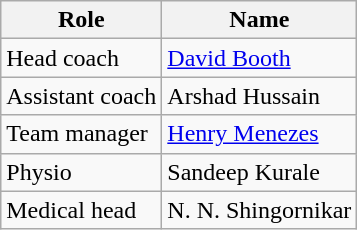<table class="wikitable">
<tr>
<th>Role</th>
<th>Name</th>
</tr>
<tr>
<td>Head coach</td>
<td> <a href='#'>David Booth</a></td>
</tr>
<tr>
<td>Assistant coach</td>
<td> Arshad Hussain</td>
</tr>
<tr>
<td>Team manager</td>
<td> <a href='#'>Henry Menezes</a></td>
</tr>
<tr>
<td>Physio</td>
<td> Sandeep Kurale</td>
</tr>
<tr>
<td>Medical head</td>
<td> N. N. Shingornikar</td>
</tr>
</table>
